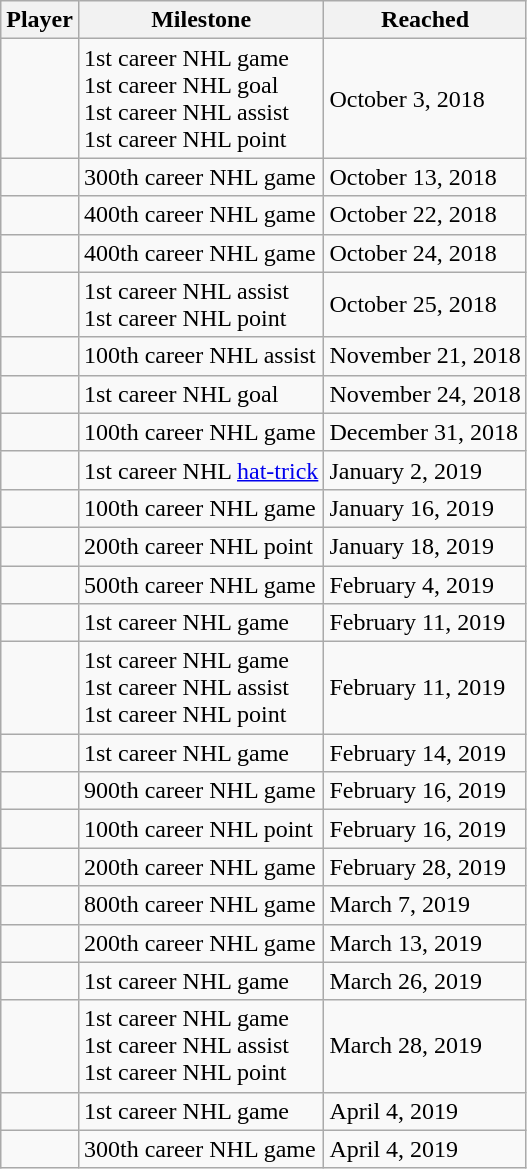<table class="wikitable sortable">
<tr>
<th>Player</th>
<th>Milestone</th>
<th data-sort-type="date">Reached</th>
</tr>
<tr>
<td></td>
<td>1st career NHL game<br>1st career NHL goal<br>1st career NHL assist<br>1st career NHL point</td>
<td>October 3, 2018</td>
</tr>
<tr>
<td></td>
<td>300th career NHL game</td>
<td>October 13, 2018</td>
</tr>
<tr>
<td></td>
<td>400th career NHL game</td>
<td>October 22, 2018</td>
</tr>
<tr>
<td></td>
<td>400th career NHL game</td>
<td>October 24, 2018</td>
</tr>
<tr>
<td></td>
<td>1st career NHL assist<br>1st career NHL point</td>
<td>October 25, 2018</td>
</tr>
<tr>
<td></td>
<td>100th career NHL assist</td>
<td>November 21, 2018</td>
</tr>
<tr>
<td></td>
<td>1st career NHL goal</td>
<td>November 24, 2018</td>
</tr>
<tr>
<td></td>
<td>100th career NHL game</td>
<td>December 31, 2018</td>
</tr>
<tr>
<td></td>
<td>1st career NHL <a href='#'>hat-trick</a></td>
<td>January 2, 2019</td>
</tr>
<tr>
<td></td>
<td>100th career NHL game</td>
<td>January 16, 2019</td>
</tr>
<tr>
<td></td>
<td>200th career NHL point</td>
<td>January 18, 2019</td>
</tr>
<tr>
<td></td>
<td>500th career NHL game</td>
<td>February 4, 2019</td>
</tr>
<tr>
<td></td>
<td>1st career NHL game</td>
<td>February 11, 2019</td>
</tr>
<tr>
<td></td>
<td>1st career NHL game<br>1st career NHL assist<br>1st career NHL point</td>
<td>February 11, 2019</td>
</tr>
<tr>
<td></td>
<td>1st career NHL game</td>
<td>February 14, 2019</td>
</tr>
<tr>
<td></td>
<td>900th career NHL game</td>
<td>February 16, 2019</td>
</tr>
<tr>
<td></td>
<td>100th career NHL point</td>
<td>February 16, 2019</td>
</tr>
<tr>
<td></td>
<td>200th career NHL game</td>
<td>February 28, 2019</td>
</tr>
<tr>
<td></td>
<td>800th career NHL game</td>
<td>March 7, 2019</td>
</tr>
<tr>
<td></td>
<td>200th career NHL game</td>
<td>March 13, 2019</td>
</tr>
<tr>
<td></td>
<td>1st career NHL game</td>
<td>March 26, 2019</td>
</tr>
<tr>
<td></td>
<td>1st career NHL game<br>1st career NHL assist<br>1st career NHL point</td>
<td>March 28, 2019</td>
</tr>
<tr>
<td></td>
<td>1st career NHL game</td>
<td>April 4, 2019</td>
</tr>
<tr>
<td></td>
<td>300th career NHL game</td>
<td>April 4, 2019</td>
</tr>
</table>
